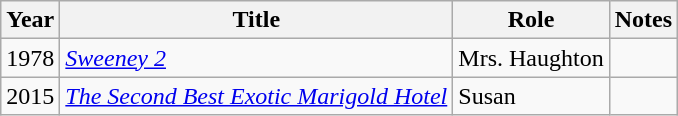<table class = "wikitable">
<tr>
<th>Year</th>
<th>Title</th>
<th>Role</th>
<th>Notes</th>
</tr>
<tr>
<td>1978</td>
<td><em><a href='#'>Sweeney 2</a></em></td>
<td>Mrs. Haughton</td>
<td></td>
</tr>
<tr>
<td>2015</td>
<td><em><a href='#'>The Second Best Exotic Marigold Hotel</a></em></td>
<td>Susan</td>
<td></td>
</tr>
</table>
